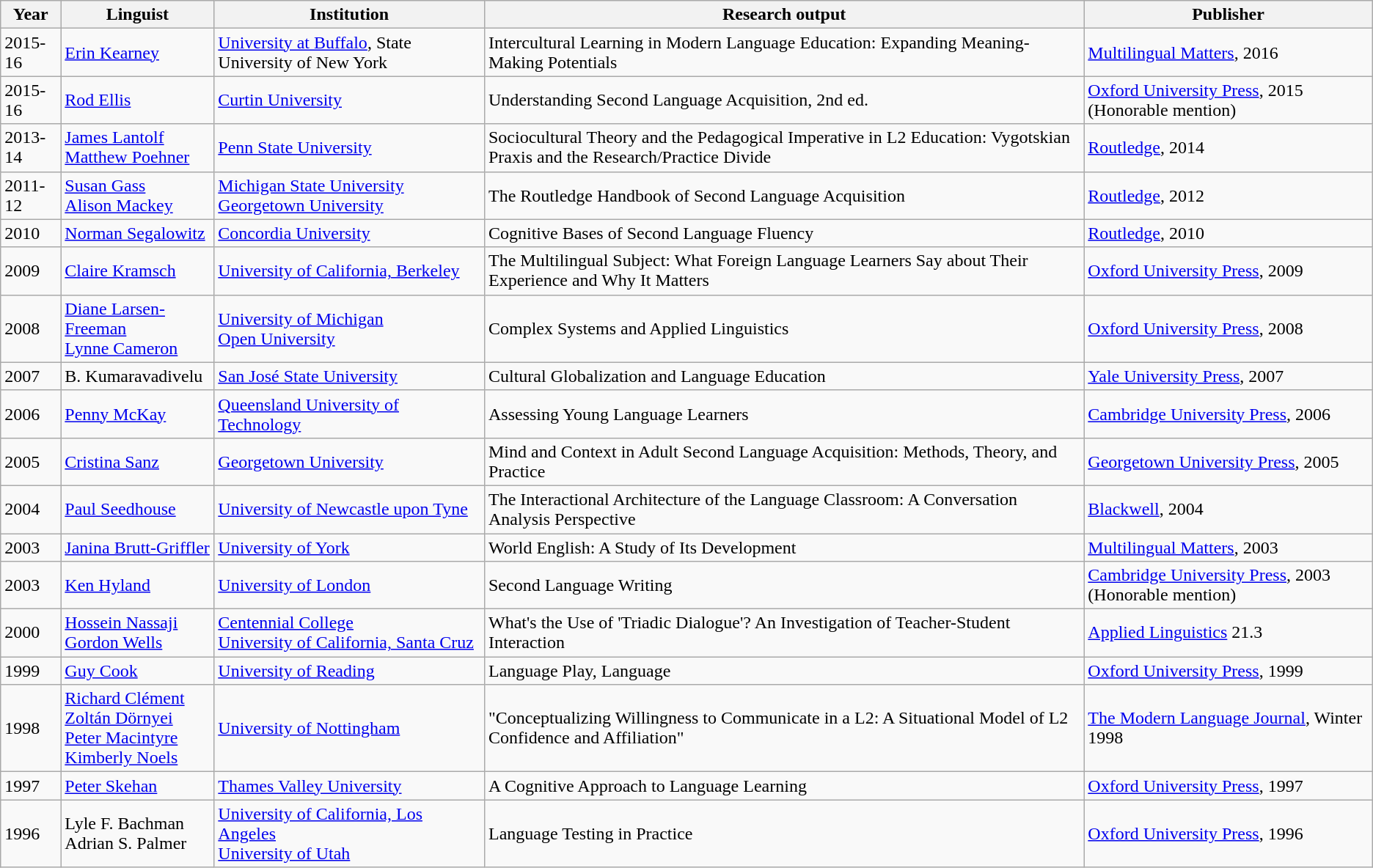<table class="wikitable" style="text-align:left">
<tr>
<th>Year</th>
<th>Linguist</th>
<th>Institution</th>
<th>Research output</th>
<th>Publisher</th>
</tr>
<tr>
<td>2015-16</td>
<td><a href='#'>Erin Kearney</a></td>
<td><a href='#'>University at Buffalo</a>, State University of New York</td>
<td>Intercultural Learning in Modern Language Education: Expanding Meaning-Making Potentials</td>
<td><a href='#'>Multilingual Matters</a>, 2016</td>
</tr>
<tr>
<td>2015-16</td>
<td><a href='#'>Rod Ellis</a></td>
<td><a href='#'>Curtin University</a></td>
<td>Understanding Second Language Acquisition, 2nd ed.</td>
<td><a href='#'>Oxford University Press</a>, 2015 (Honorable mention)</td>
</tr>
<tr>
<td>2013-14</td>
<td><a href='#'>James Lantolf</a> <br> <a href='#'>Matthew Poehner</a></td>
<td><a href='#'>Penn State University</a></td>
<td>Sociocultural Theory and the Pedagogical Imperative in L2 Education: Vygotskian Praxis and the Research/Practice Divide</td>
<td><a href='#'>Routledge</a>, 2014</td>
</tr>
<tr>
<td>2011-12</td>
<td><a href='#'>Susan Gass</a> <br> <a href='#'>Alison Mackey</a></td>
<td><a href='#'>Michigan State University</a> <br> <a href='#'>Georgetown University</a></td>
<td>The Routledge Handbook of Second Language Acquisition</td>
<td><a href='#'>Routledge</a>, 2012</td>
</tr>
<tr>
<td>2010</td>
<td><a href='#'>Norman Segalowitz</a></td>
<td><a href='#'>Concordia University</a></td>
<td>Cognitive Bases of Second Language Fluency</td>
<td><a href='#'>Routledge</a>, 2010</td>
</tr>
<tr>
<td>2009</td>
<td><a href='#'>Claire Kramsch</a></td>
<td><a href='#'>University of California, Berkeley</a></td>
<td>The Multilingual Subject: What Foreign Language Learners Say about Their Experience and Why It Matters</td>
<td><a href='#'>Oxford University Press</a>, 2009</td>
</tr>
<tr>
<td>2008</td>
<td><a href='#'>Diane Larsen-Freeman</a> <br> <a href='#'>Lynne Cameron</a></td>
<td><a href='#'>University of Michigan</a> <br> <a href='#'>Open University</a></td>
<td>Complex Systems and Applied Linguistics</td>
<td><a href='#'>Oxford University Press</a>, 2008</td>
</tr>
<tr>
<td>2007</td>
<td>B. Kumaravadivelu </td>
<td><a href='#'>San José State University</a></td>
<td>Cultural Globalization and Language Education</td>
<td><a href='#'>Yale University Press</a>, 2007</td>
</tr>
<tr>
<td>2006</td>
<td><a href='#'>Penny McKay</a></td>
<td><a href='#'>Queensland University of Technology</a></td>
<td>Assessing Young Language Learners</td>
<td><a href='#'>Cambridge University Press</a>, 2006</td>
</tr>
<tr>
<td>2005</td>
<td><a href='#'>Cristina Sanz</a></td>
<td><a href='#'>Georgetown University</a></td>
<td>Mind and Context in Adult Second Language Acquisition: Methods, Theory, and Practice</td>
<td><a href='#'>Georgetown University Press</a>, 2005</td>
</tr>
<tr>
<td>2004</td>
<td><a href='#'>Paul Seedhouse</a></td>
<td><a href='#'>University of Newcastle upon Tyne</a></td>
<td>The Interactional Architecture of the Language Classroom: A Conversation Analysis Perspective</td>
<td><a href='#'>Blackwell</a>, 2004</td>
</tr>
<tr>
<td>2003</td>
<td><a href='#'>Janina Brutt-Griffler</a></td>
<td><a href='#'>University of York</a></td>
<td>World English: A Study of Its Development</td>
<td><a href='#'>Multilingual Matters</a>, 2003</td>
</tr>
<tr>
<td>2003</td>
<td><a href='#'>Ken Hyland</a></td>
<td><a href='#'>University of London</a></td>
<td>Second Language Writing</td>
<td><a href='#'>Cambridge University Press</a>, 2003 (Honorable mention)</td>
</tr>
<tr>
<td>2000</td>
<td><a href='#'>Hossein Nassaji</a> <br> <a href='#'>Gordon Wells</a></td>
<td><a href='#'>Centennial College</a> <br> <a href='#'>University of California, Santa Cruz</a></td>
<td>What's the Use of 'Triadic Dialogue'? An Investigation of Teacher-Student Interaction</td>
<td><a href='#'>Applied Linguistics</a> 21.3</td>
</tr>
<tr>
<td>1999</td>
<td><a href='#'>Guy Cook</a></td>
<td><a href='#'>University of Reading</a></td>
<td>Language Play, Language</td>
<td><a href='#'>Oxford University Press</a>, 1999</td>
</tr>
<tr>
<td>1998</td>
<td><a href='#'>Richard Clément</a> <br> <a href='#'>Zoltán Dörnyei</a> <br> <a href='#'>Peter Macintyre</a> <br> <a href='#'>Kimberly Noels</a></td>
<td><a href='#'>University of Nottingham</a></td>
<td>"Conceptualizing Willingness to Communicate in a L2: A Situational Model of L2 Confidence and Affiliation"</td>
<td><a href='#'>The Modern Language Journal</a>, Winter 1998</td>
</tr>
<tr>
<td>1997</td>
<td><a href='#'>Peter Skehan</a></td>
<td><a href='#'>Thames Valley University</a></td>
<td>A Cognitive Approach to Language Learning</td>
<td><a href='#'>Oxford University Press</a>, 1997</td>
</tr>
<tr>
<td>1996</td>
<td>Lyle F. Bachman <br> Adrian S. Palmer</td>
<td><a href='#'>University of California, Los Angeles</a> <br> <a href='#'>University of Utah</a></td>
<td>Language Testing in Practice</td>
<td><a href='#'>Oxford University Press</a>, 1996</td>
</tr>
</table>
